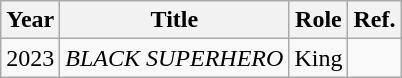<table class="wikitable">
<tr>
<th>Year</th>
<th>Title</th>
<th>Role</th>
<th>Ref.</th>
</tr>
<tr>
<td>2023</td>
<td><em>BLACK SUPERHERO</em></td>
<td>King</td>
<td></td>
</tr>
</table>
